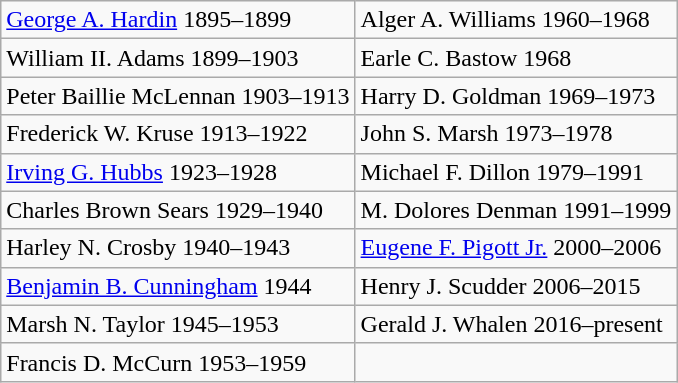<table class="wikitable">
<tr>
<td><a href='#'>George A. Hardin</a> 1895–1899</td>
<td>Alger A. Williams 1960–1968</td>
</tr>
<tr>
<td>William II. Adams 1899–1903</td>
<td>Earle C. Bastow 1968</td>
</tr>
<tr>
<td>Peter Baillie McLennan 1903–1913</td>
<td>Harry D. Goldman 1969–1973</td>
</tr>
<tr>
<td>Frederick W. Kruse 1913–1922</td>
<td>John S. Marsh 1973–1978</td>
</tr>
<tr>
<td><a href='#'>Irving G. Hubbs</a> 1923–1928</td>
<td>Michael F. Dillon 1979–1991</td>
</tr>
<tr>
<td>Charles Brown Sears 1929–1940</td>
<td>M. Dolores Denman 1991–1999</td>
</tr>
<tr>
<td>Harley N. Crosby 1940–1943</td>
<td><a href='#'>Eugene F. Pigott Jr.</a>  2000–2006</td>
</tr>
<tr>
<td><a href='#'>Benjamin B. Cunningham</a> 1944</td>
<td>Henry J. Scudder 2006–2015</td>
</tr>
<tr>
<td>Marsh N. Taylor 1945–1953</td>
<td>Gerald J. Whalen 2016–present</td>
</tr>
<tr>
<td>Francis D. McCurn 1953–1959</td>
<td></td>
</tr>
</table>
